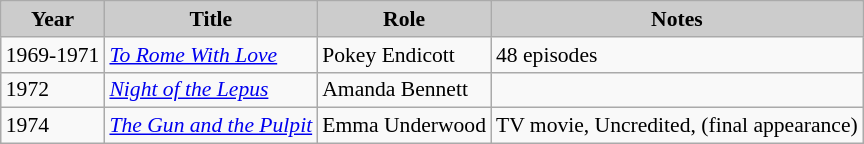<table class="wikitable" style="font-size:90%;">
<tr>
<th style="background: #CCCCCC;">Year</th>
<th style="background: #CCCCCC;">Title</th>
<th style="background: #CCCCCC;">Role</th>
<th style="background: #CCCCCC;">Notes</th>
</tr>
<tr>
<td>1969-1971</td>
<td><em><a href='#'>To Rome With Love</a></em></td>
<td>Pokey Endicott</td>
<td>48 episodes</td>
</tr>
<tr>
<td>1972</td>
<td><em><a href='#'>Night of the Lepus</a></em></td>
<td>Amanda Bennett</td>
<td></td>
</tr>
<tr>
<td>1974</td>
<td><em><a href='#'>The Gun and the Pulpit</a></em></td>
<td>Emma Underwood</td>
<td>TV movie, Uncredited, (final appearance)</td>
</tr>
</table>
